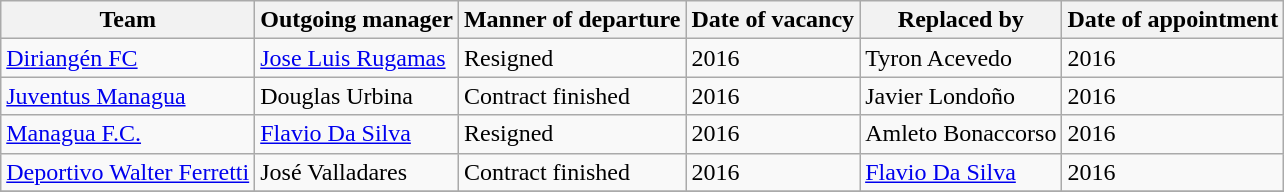<table class="wikitable">
<tr>
<th>Team</th>
<th>Outgoing manager</th>
<th>Manner of departure</th>
<th>Date of vacancy</th>
<th>Replaced by</th>
<th>Date of appointment</th>
</tr>
<tr>
<td><a href='#'>Diriangén FC</a></td>
<td> <a href='#'>Jose Luis Rugamas</a></td>
<td>Resigned</td>
<td>2016</td>
<td> Tyron Acevedo</td>
<td>2016</td>
</tr>
<tr>
<td><a href='#'>Juventus Managua</a></td>
<td> Douglas Urbina</td>
<td>Contract finished</td>
<td>2016</td>
<td> Javier Londoño</td>
<td>2016</td>
</tr>
<tr>
<td><a href='#'>Managua F.C.</a></td>
<td> <a href='#'>Flavio Da Silva</a></td>
<td>Resigned</td>
<td>2016</td>
<td> Amleto Bonaccorso</td>
<td>2016</td>
</tr>
<tr>
<td><a href='#'>Deportivo Walter Ferretti</a></td>
<td> José Valladares</td>
<td>Contract finished</td>
<td>2016</td>
<td> <a href='#'>Flavio Da Silva</a></td>
<td>2016</td>
</tr>
<tr>
</tr>
</table>
